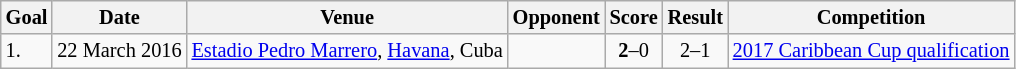<table class="wikitable" style="font-size:85%;">
<tr>
<th>Goal</th>
<th>Date</th>
<th>Venue</th>
<th>Opponent</th>
<th>Score</th>
<th>Result</th>
<th>Competition</th>
</tr>
<tr>
<td>1.</td>
<td>22 March 2016</td>
<td><a href='#'>Estadio Pedro Marrero</a>, <a href='#'>Havana</a>, Cuba</td>
<td></td>
<td align=center><strong>2</strong>–0</td>
<td align=center>2–1</td>
<td><a href='#'>2017 Caribbean Cup qualification</a></td>
</tr>
</table>
